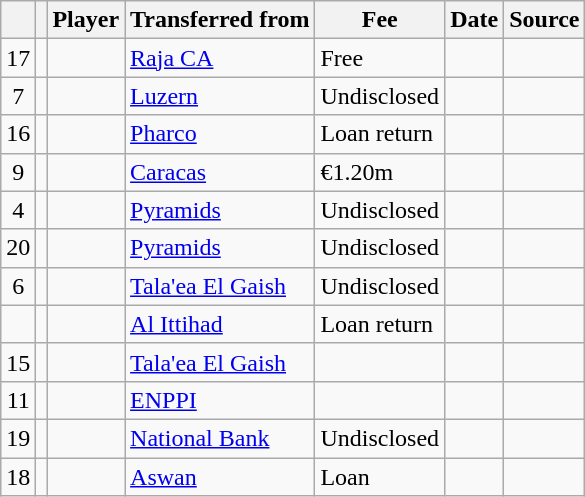<table class="wikitable plainrowheaders sortable">
<tr>
<th></th>
<th></th>
<th scope=col>Player</th>
<th>Transferred from</th>
<th !scope=col; style="width: 65px;">Fee</th>
<th scope=col>Date</th>
<th scope=col>Source</th>
</tr>
<tr>
<td align=center>17</td>
<td align=center></td>
<td></td>
<td> <a href='#'>Raja CA</a></td>
<td>Free</td>
<td></td>
<td></td>
</tr>
<tr>
<td align=center>7</td>
<td align=center></td>
<td></td>
<td> <a href='#'>Luzern</a></td>
<td>Undisclosed</td>
<td></td>
<td></td>
</tr>
<tr>
<td align=center>16</td>
<td align=center></td>
<td></td>
<td> <a href='#'>Pharco</a></td>
<td>Loan return</td>
<td></td>
<td></td>
</tr>
<tr>
<td align=center>9</td>
<td align=center></td>
<td></td>
<td> <a href='#'>Caracas</a></td>
<td>€1.20m</td>
<td></td>
<td></td>
</tr>
<tr>
<td align=center>4</td>
<td align=center></td>
<td></td>
<td> <a href='#'>Pyramids</a></td>
<td>Undisclosed</td>
<td></td>
<td></td>
</tr>
<tr>
<td align=center>20</td>
<td align=center></td>
<td></td>
<td> <a href='#'>Pyramids</a></td>
<td>Undisclosed</td>
<td></td>
<td></td>
</tr>
<tr>
<td align=center>6</td>
<td align=center></td>
<td></td>
<td> <a href='#'>Tala'ea El Gaish</a></td>
<td>Undisclosed</td>
<td></td>
<td></td>
</tr>
<tr>
<td align=center></td>
<td align=center></td>
<td></td>
<td> <a href='#'>Al Ittihad</a></td>
<td>Loan return</td>
<td></td>
<td></td>
</tr>
<tr>
<td align=center>15</td>
<td align=center></td>
<td></td>
<td> <a href='#'>Tala'ea El Gaish</a></td>
<td></td>
<td></td>
<td></td>
</tr>
<tr>
<td align=center>11</td>
<td align=center></td>
<td></td>
<td> <a href='#'>ENPPI</a></td>
<td></td>
<td></td>
<td></td>
</tr>
<tr>
<td align=center>19</td>
<td align=center></td>
<td></td>
<td> <a href='#'>National Bank</a></td>
<td>Undisclosed</td>
<td></td>
<td></td>
</tr>
<tr>
<td align=center>18</td>
<td align=center></td>
<td></td>
<td> <a href='#'>Aswan</a></td>
<td>Loan</td>
<td></td>
<td></td>
</tr>
</table>
